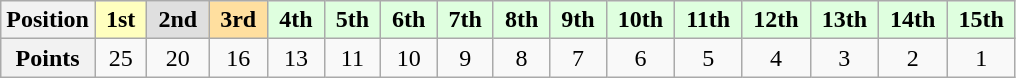<table class="wikitable" style=" text-align:center">
<tr>
<th>Position</th>
<td style="background:#ffffbf;"> <strong>1st</strong> </td>
<td style="background:#dfdfdf;"> <strong>2nd</strong> </td>
<td style="background:#ffdf9f;"> <strong>3rd</strong> </td>
<td style="background:#dfffdf;"> <strong>4th</strong> </td>
<td style="background:#dfffdf;"> <strong>5th</strong> </td>
<td style="background:#dfffdf;"> <strong>6th</strong> </td>
<td style="background:#dfffdf;"> <strong>7th</strong> </td>
<td style="background:#dfffdf;"> <strong>8th</strong> </td>
<td style="background:#dfffdf;"> <strong>9th</strong> </td>
<td style="background:#dfffdf;"> <strong>10th</strong> </td>
<td style="background:#dfffdf;"> <strong>11th</strong> </td>
<td style="background:#dfffdf;"> <strong>12th</strong> </td>
<td style="background:#dfffdf;"> <strong>13th</strong> </td>
<td style="background:#dfffdf;"> <strong>14th</strong> </td>
<td style="background:#dfffdf;"> <strong>15th</strong> </td>
</tr>
<tr>
<th>Points</th>
<td>25</td>
<td>20</td>
<td>16</td>
<td>13</td>
<td>11</td>
<td>10</td>
<td>9</td>
<td>8</td>
<td>7</td>
<td>6</td>
<td>5</td>
<td>4</td>
<td>3</td>
<td>2</td>
<td>1</td>
</tr>
</table>
